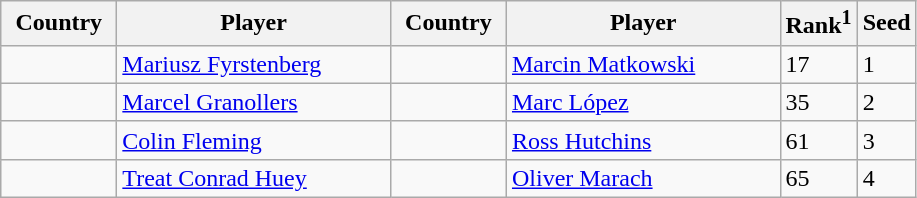<table class="sortable wikitable">
<tr>
<th width="70">Country</th>
<th width="175">Player</th>
<th width="70">Country</th>
<th width="175">Player</th>
<th>Rank<sup>1</sup></th>
<th>Seed</th>
</tr>
<tr>
<td></td>
<td><a href='#'>Mariusz Fyrstenberg</a></td>
<td></td>
<td><a href='#'>Marcin Matkowski</a></td>
<td>17</td>
<td>1</td>
</tr>
<tr>
<td></td>
<td><a href='#'>Marcel Granollers</a></td>
<td></td>
<td><a href='#'>Marc López</a></td>
<td>35</td>
<td>2</td>
</tr>
<tr>
<td></td>
<td><a href='#'>Colin Fleming</a></td>
<td></td>
<td><a href='#'>Ross Hutchins</a></td>
<td>61</td>
<td>3</td>
</tr>
<tr>
<td></td>
<td><a href='#'>Treat Conrad Huey</a></td>
<td></td>
<td><a href='#'>Oliver Marach</a></td>
<td>65</td>
<td>4</td>
</tr>
</table>
